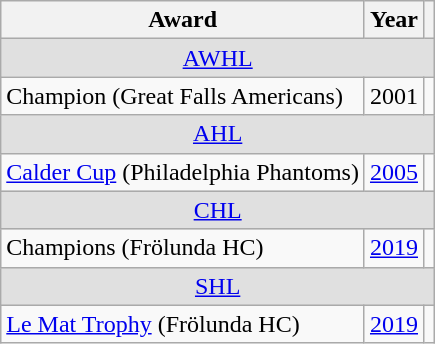<table class="wikitable">
<tr>
<th>Award</th>
<th>Year</th>
<th></th>
</tr>
<tr ALIGN="center" bgcolor="#e0e0e0">
<td colspan="3"><a href='#'>AWHL</a></td>
</tr>
<tr>
<td>Champion (Great Falls Americans)</td>
<td>2001</td>
<td></td>
</tr>
<tr ALIGN="center" bgcolor="#e0e0e0">
<td colspan="3"><a href='#'>AHL</a></td>
</tr>
<tr>
<td><a href='#'>Calder Cup</a> (Philadelphia Phantoms)</td>
<td><a href='#'>2005</a></td>
<td></td>
</tr>
<tr ALIGN="center" bgcolor="#e0e0e0">
<td colspan="3"><a href='#'>CHL</a></td>
</tr>
<tr>
<td>Champions (Frölunda HC)</td>
<td><a href='#'>2019</a></td>
<td></td>
</tr>
<tr ALIGN="center" bgcolor="#e0e0e0">
<td colspan="3"><a href='#'>SHL</a></td>
</tr>
<tr>
<td><a href='#'>Le Mat Trophy</a> (Frölunda HC)</td>
<td><a href='#'>2019</a></td>
<td></td>
</tr>
</table>
